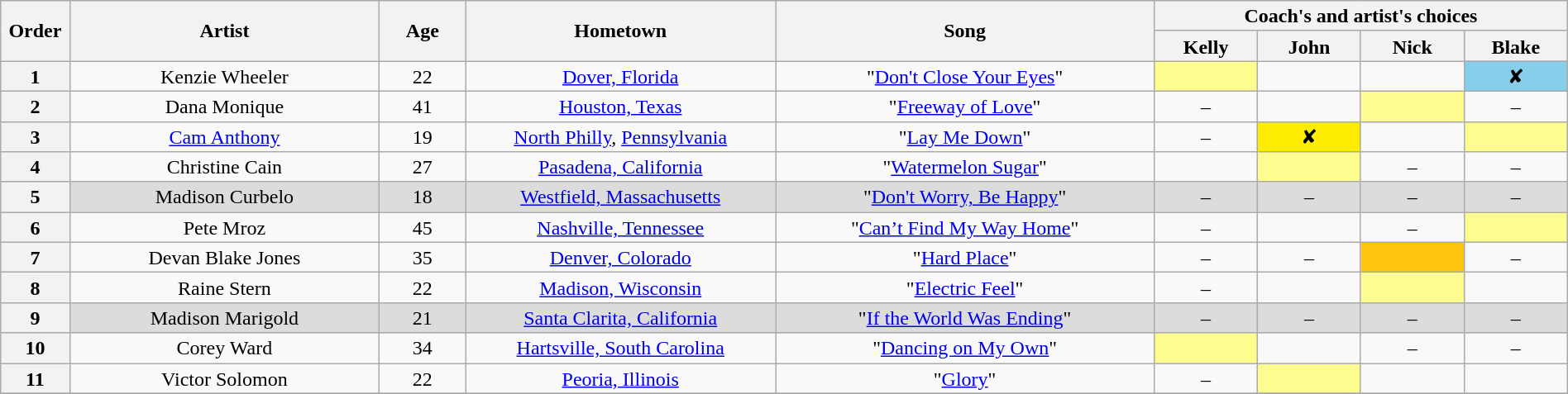<table class="wikitable" style="text-align:center; line-height:17px; width:100%">
<tr>
<th scope="col" rowspan="2" style="width:04%;">Order</th>
<th scope="col" rowspan="2" style="width:18%;">Artist</th>
<th scope="col" rowspan="2" style="width:05%;">Age</th>
<th scope="col" rowspan="2" style="width:18%;">Hometown</th>
<th scope="col" rowspan="2" style="width:22%;">Song</th>
<th scope="col" colspan="4" style="width:24%;">Coach's and artist's choices</th>
</tr>
<tr>
<th stylw="width:06%;">Kelly</th>
<th style="width:06%;">John</th>
<th style="width:06%;">Nick</th>
<th style="width:06%;">Blake</th>
</tr>
<tr>
<th>1</th>
<td>Kenzie Wheeler</td>
<td>22</td>
<td><a href='#'>Dover, Florida</a></td>
<td>"<a href='#'>Don't Close Your Eyes</a>"</td>
<td bgcolor="#fdfc8f"><em></em></td>
<td><em></em></td>
<td><em></em></td>
<td style="background:#87ceeb">✘</td>
</tr>
<tr>
<th>2</th>
<td>Dana Monique</td>
<td>41</td>
<td><a href='#'>Houston, Texas</a></td>
<td>"<a href='#'>Freeway of Love</a>"</td>
<td>–</td>
<td><em></em></td>
<td bgcolor="#fdfc8f"><em></em></td>
<td>–</td>
</tr>
<tr>
<th>3</th>
<td><a href='#'>Cam Anthony</a></td>
<td>19</td>
<td><a href='#'>North Philly</a>, <a href='#'>Pennsylvania</a></td>
<td>"<a href='#'>Lay Me Down</a>"</td>
<td>–</td>
<td style="background:#ffed00">✘</td>
<td><em></em></td>
<td bgcolor="#fdfc8f"><em></em></td>
</tr>
<tr>
<th>4</th>
<td>Christine Cain</td>
<td>27</td>
<td><a href='#'>Pasadena, California</a></td>
<td>"<a href='#'>Watermelon Sugar</a>"</td>
<td><em></em></td>
<td bgcolor="#fdfc8f"><em></em></td>
<td>–</td>
<td>–</td>
</tr>
<tr style="background:#DCDCDC">
<th>5</th>
<td>Madison Curbelo</td>
<td>18</td>
<td><a href='#'>Westfield, Massachusetts</a></td>
<td>"<a href='#'>Don't Worry, Be Happy</a>"</td>
<td>–</td>
<td>–</td>
<td>–</td>
<td>–</td>
</tr>
<tr>
<th>6</th>
<td>Pete Mroz</td>
<td>45</td>
<td><a href='#'>Nashville, Tennessee</a></td>
<td>"<a href='#'>Can’t Find My Way Home</a>"</td>
<td>–</td>
<td><em></em></td>
<td>–</td>
<td bgcolor="#fdfc8f"><em></em></td>
</tr>
<tr>
<th>7</th>
<td>Devan Blake Jones</td>
<td>35</td>
<td><a href='#'>Denver, Colorado</a></td>
<td>"<a href='#'>Hard Place</a>"</td>
<td>–</td>
<td>–</td>
<td bgcolor="#ffc40c"><em></em></td>
<td>–</td>
</tr>
<tr>
<th>8</th>
<td>Raine Stern</td>
<td>22</td>
<td><a href='#'>Madison, Wisconsin</a></td>
<td>"<a href='#'>Electric Feel</a>"</td>
<td>–</td>
<td><em></em></td>
<td bgcolor="#fdfc8f"><em></em></td>
<td><em></em></td>
</tr>
<tr style="background:#DCDCDC">
<th>9</th>
<td>Madison Marigold</td>
<td>21</td>
<td><a href='#'>Santa Clarita, California</a></td>
<td>"<a href='#'>If the World Was Ending</a>"</td>
<td>–</td>
<td>–</td>
<td>–</td>
<td>–</td>
</tr>
<tr>
<th>10</th>
<td>Corey Ward</td>
<td>34</td>
<td><a href='#'>Hartsville, South Carolina</a></td>
<td>"<a href='#'>Dancing on My Own</a>"</td>
<td bgcolor="#fdfc8f"><em></em></td>
<td><em></em></td>
<td>–</td>
<td>–</td>
</tr>
<tr>
<th>11</th>
<td>Victor Solomon</td>
<td>22</td>
<td><a href='#'>Peoria, Illinois</a></td>
<td>"<a href='#'>Glory</a>"</td>
<td>–</td>
<td bgcolor="#fdfc8f"><em></em></td>
<td><em></em></td>
<td><em></em></td>
</tr>
<tr>
</tr>
</table>
